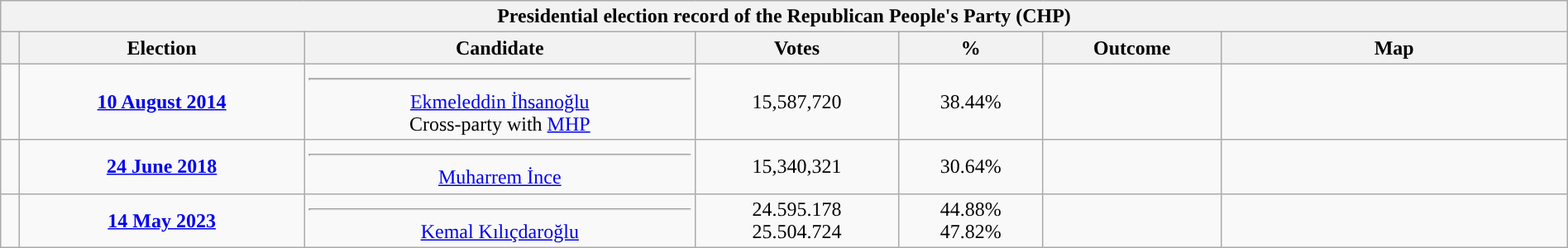<table class="wikitable" style="text-align: center; border:none;width:100%">
<tr>
<th colspan="7">Presidential election record of the Republican People's Party (CHP)</th>
</tr>
<tr>
<th></th>
<th>Election</th>
<th>Candidate</th>
<th>Votes</th>
<th>%</th>
<th>Outcome</th>
<th width=272px>Map</th>
</tr>
<tr>
<td style="background: "></td>
<td><strong><a href='#'>10 August 2014</a></strong></td>
<td><hr><a href='#'>Ekmeleddin&nbsp;İhsanoğlu</a><br>Cross-party with <a href='#'>MHP</a></td>
<td>15,587,720</td>
<td>38.44%</td>
<td></td>
<td></td>
</tr>
<tr>
<td style="background: "></td>
<td><strong><a href='#'>24 June 2018</a></strong></td>
<td><hr><a href='#'>Muharrem&nbsp;İnce</a></td>
<td>15,340,321</td>
<td>30.64%</td>
<td></td>
<td></td>
</tr>
<tr>
<td style="background: "></td>
<td><a href='#'><strong>14 May 2023</strong></a></td>
<td><hr><a href='#'>Kemal Kılıçdaroğlu</a></td>
<td>24.595.178 <br>25.504.724 </td>
<td>44.88% <br>47.82% </td>
<td></td>
<td><br></td>
</tr>
</table>
